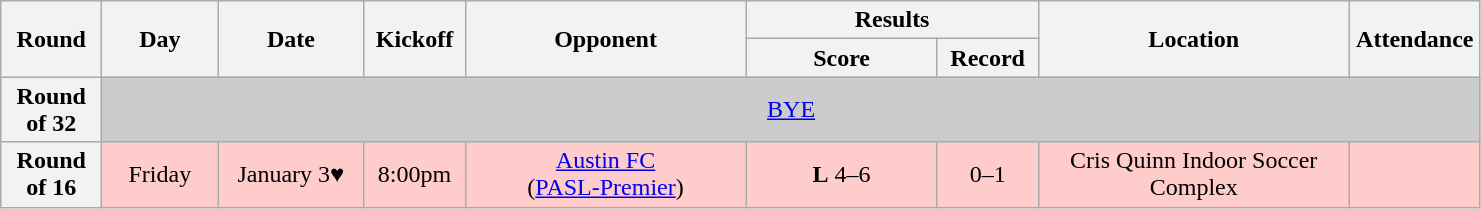<table class="wikitable">
<tr>
<th rowspan="2" width="60">Round</th>
<th rowspan="2" width="70">Day</th>
<th rowspan="2" width="90">Date</th>
<th rowspan="2" width="60">Kickoff</th>
<th rowspan="2" width="180">Opponent</th>
<th colspan="2" width="180">Results</th>
<th rowspan="2" width="200">Location</th>
<th rowspan="2" width="80">Attendance</th>
</tr>
<tr>
<th width="120">Score</th>
<th width="60">Record</th>
</tr>
<tr align="center" bgcolor="#CCCCCC">
<th>Round of 32</th>
<td colSpan=8><a href='#'>BYE</a></td>
</tr>
<tr align="center" bgcolor="#FFCCCC">
<th>Round of 16</th>
<td>Friday</td>
<td>January 3♥</td>
<td>8:00pm</td>
<td><a href='#'>Austin FC</a><br>(<a href='#'>PASL-Premier</a>)</td>
<td><strong>L</strong> 4–6</td>
<td>0–1</td>
<td>Cris Quinn Indoor Soccer Complex</td>
<td></td>
</tr>
</table>
